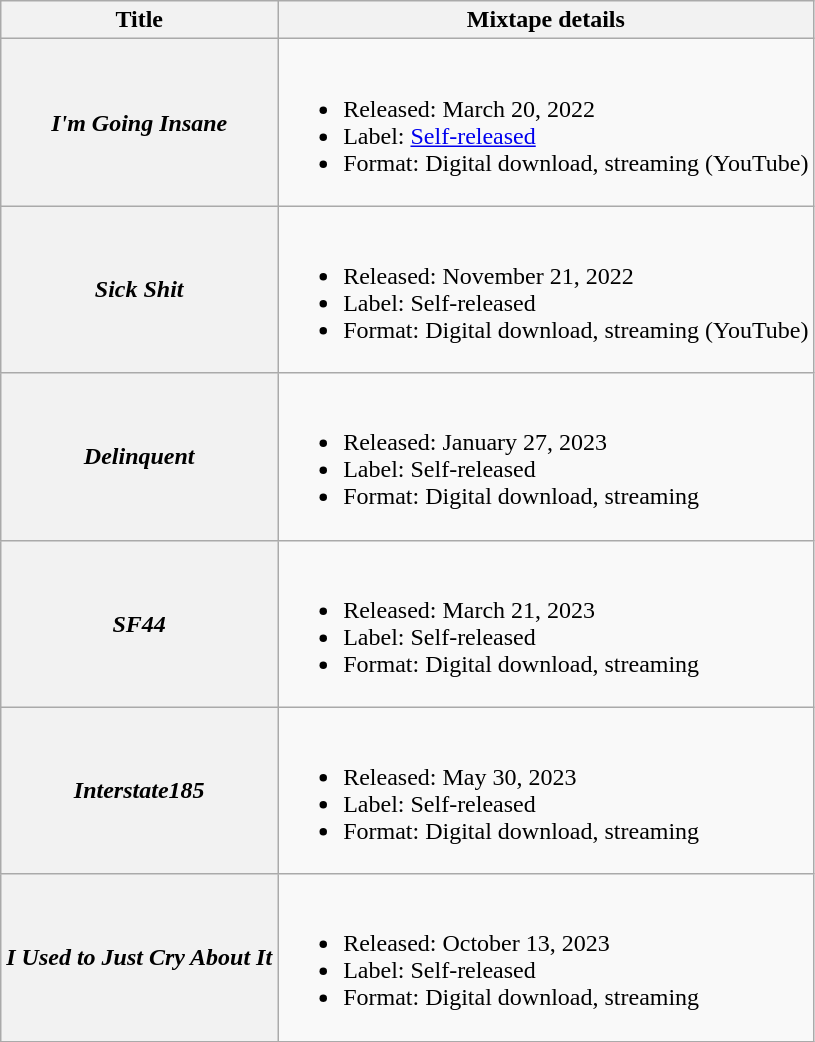<table class="wikitable plainrowheaders">
<tr>
<th>Title</th>
<th>Mixtape details</th>
</tr>
<tr>
<th scope="row"><em>I'm Going Insane</em></th>
<td><br><ul><li>Released: March 20, 2022</li><li>Label: <a href='#'>Self-released</a></li><li>Format: Digital download, streaming (YouTube)</li></ul></td>
</tr>
<tr>
<th scope="row"><em>Sick Shit</em></th>
<td><br><ul><li>Released: November 21, 2022</li><li>Label: Self-released</li><li>Format: Digital download, streaming (YouTube)</li></ul></td>
</tr>
<tr>
<th scope="row"><em>Delinquent</em></th>
<td><br><ul><li>Released: January 27, 2023</li><li>Label: Self-released</li><li>Format: Digital download, streaming</li></ul></td>
</tr>
<tr>
<th scope="row"><em>SF44</em></th>
<td><br><ul><li>Released: March 21, 2023</li><li>Label: Self-released</li><li>Format: Digital download, streaming</li></ul></td>
</tr>
<tr>
<th scope="row"><em>Interstate185</em></th>
<td><br><ul><li>Released: May 30, 2023</li><li>Label: Self-released</li><li>Format: Digital download, streaming</li></ul></td>
</tr>
<tr>
<th scope="row"><em>I Used to Just Cry About It</em></th>
<td><br><ul><li>Released: October 13, 2023</li><li>Label: Self-released</li><li>Format: Digital download, streaming</li></ul></td>
</tr>
</table>
